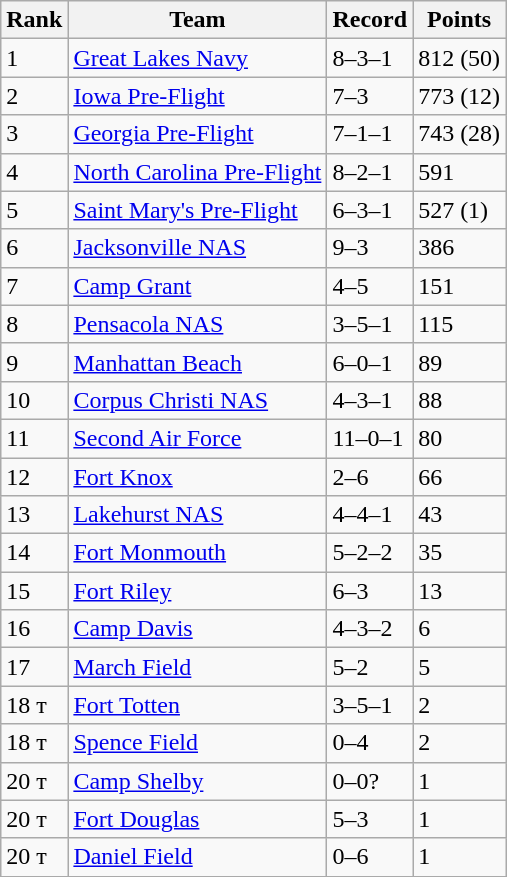<table class="wikitable">
<tr>
<th>Rank</th>
<th>Team</th>
<th>Record</th>
<th>Points</th>
</tr>
<tr>
<td>1</td>
<td><a href='#'>Great Lakes Navy</a></td>
<td>8–3–1</td>
<td>812 (50)</td>
</tr>
<tr>
<td>2</td>
<td><a href='#'>Iowa Pre-Flight</a></td>
<td>7–3</td>
<td>773 (12)</td>
</tr>
<tr>
<td>3</td>
<td><a href='#'>Georgia Pre-Flight</a></td>
<td>7–1–1</td>
<td>743 (28)</td>
</tr>
<tr>
<td>4</td>
<td><a href='#'>North Carolina Pre-Flight</a></td>
<td>8–2–1</td>
<td>591</td>
</tr>
<tr>
<td>5</td>
<td><a href='#'>Saint Mary's Pre-Flight</a></td>
<td>6–3–1</td>
<td>527 (1)</td>
</tr>
<tr>
<td>6</td>
<td><a href='#'>Jacksonville NAS</a></td>
<td>9–3</td>
<td>386</td>
</tr>
<tr>
<td>7</td>
<td><a href='#'>Camp Grant</a></td>
<td>4–5</td>
<td>151</td>
</tr>
<tr>
<td>8</td>
<td><a href='#'>Pensacola NAS</a></td>
<td>3–5–1</td>
<td>115</td>
</tr>
<tr>
<td>9</td>
<td><a href='#'>Manhattan Beach</a></td>
<td>6–0–1</td>
<td>89</td>
</tr>
<tr>
<td>10</td>
<td><a href='#'>Corpus Christi NAS</a></td>
<td>4–3–1</td>
<td>88</td>
</tr>
<tr>
<td>11</td>
<td><a href='#'>Second Air Force</a></td>
<td>11–0–1</td>
<td>80</td>
</tr>
<tr>
<td>12</td>
<td><a href='#'>Fort Knox</a></td>
<td>2–6</td>
<td>66</td>
</tr>
<tr>
<td>13</td>
<td><a href='#'>Lakehurst NAS</a></td>
<td>4–4–1</td>
<td>43</td>
</tr>
<tr>
<td>14</td>
<td><a href='#'>Fort Monmouth</a></td>
<td>5–2–2</td>
<td>35</td>
</tr>
<tr>
<td>15</td>
<td><a href='#'>Fort Riley</a></td>
<td>6–3</td>
<td>13</td>
</tr>
<tr>
<td>16</td>
<td><a href='#'>Camp Davis</a></td>
<td>4–3–2</td>
<td>6</td>
</tr>
<tr>
<td>17</td>
<td><a href='#'>March Field</a></td>
<td>5–2</td>
<td>5</td>
</tr>
<tr>
<td>18 т</td>
<td><a href='#'>Fort Totten</a></td>
<td>3–5–1</td>
<td>2</td>
</tr>
<tr>
<td>18 т</td>
<td><a href='#'>Spence Field</a></td>
<td>0–4</td>
<td>2</td>
</tr>
<tr>
<td>20 т</td>
<td><a href='#'>Camp Shelby</a></td>
<td>0–0?</td>
<td>1</td>
</tr>
<tr>
<td>20 т</td>
<td><a href='#'>Fort Douglas</a></td>
<td>5–3</td>
<td>1</td>
</tr>
<tr>
<td>20 т</td>
<td><a href='#'>Daniel Field</a></td>
<td>0–6</td>
<td>1</td>
</tr>
<tr>
</tr>
</table>
